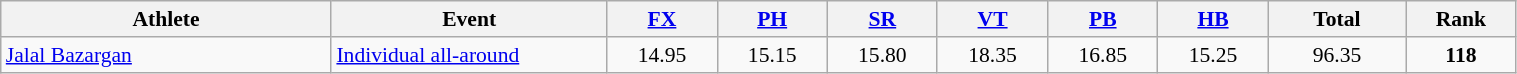<table class="wikitable" width="80%" style="text-align:center; font-size:90%">
<tr>
<th width="12%">Athlete</th>
<th width="10%">Event</th>
<th width="4%"><a href='#'>FX</a></th>
<th width="4%"><a href='#'>PH</a></th>
<th width="4%"><a href='#'>SR</a></th>
<th width="4%"><a href='#'>VT</a></th>
<th width="4%"><a href='#'>PB</a></th>
<th width="4%"><a href='#'>HB</a></th>
<th width="5%">Total</th>
<th width="4%">Rank</th>
</tr>
<tr>
<td align="left"><a href='#'>Jalal Bazargan</a></td>
<td align="left"><a href='#'>Individual all-around</a></td>
<td>14.95</td>
<td>15.15</td>
<td>15.80</td>
<td>18.35</td>
<td>16.85</td>
<td>15.25</td>
<td>96.35</td>
<td><strong>118</strong></td>
</tr>
</table>
